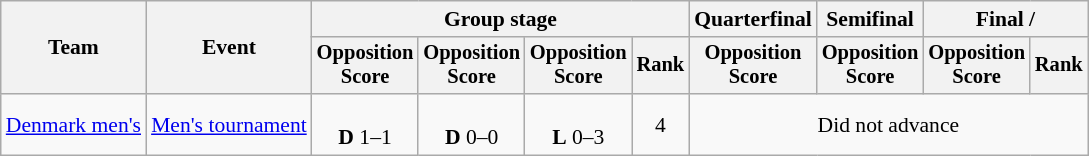<table class=wikitable style=font-size:90%;text-align:center>
<tr>
<th rowspan=2>Team</th>
<th rowspan=2>Event</th>
<th colspan=4>Group stage</th>
<th>Quarterfinal</th>
<th>Semifinal</th>
<th colspan=2>Final / </th>
</tr>
<tr style=font-size:95%>
<th>Opposition<br>Score</th>
<th>Opposition<br>Score</th>
<th>Opposition<br>Score</th>
<th>Rank</th>
<th>Opposition<br>Score</th>
<th>Opposition<br>Score</th>
<th>Opposition<br>Score</th>
<th>Rank</th>
</tr>
<tr>
<td align=left><a href='#'>Denmark men's</a></td>
<td align=left><a href='#'>Men's tournament</a></td>
<td><br><strong>D</strong> 1–1</td>
<td><br><strong>D</strong> 0–0</td>
<td><br><strong>L</strong> 0–3</td>
<td>4</td>
<td colspan=4>Did not advance</td>
</tr>
</table>
